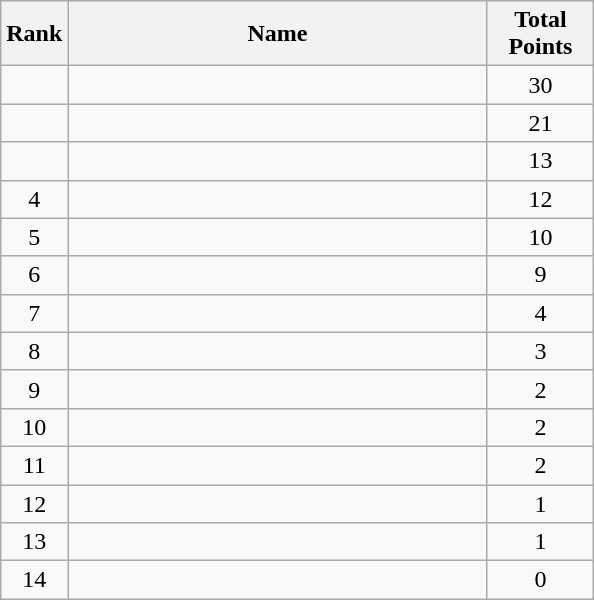<table class="wikitable" style="text-align:center;">
<tr>
<th>Rank</th>
<th style="width:17em">Name</th>
<th style="width:4em">Total<br>Points</th>
</tr>
<tr>
<td></td>
<td align=left></td>
<td>30</td>
</tr>
<tr>
<td></td>
<td align=left></td>
<td>21</td>
</tr>
<tr>
<td></td>
<td align=left></td>
<td>13</td>
</tr>
<tr>
<td>4</td>
<td align=left></td>
<td>12</td>
</tr>
<tr>
<td>5</td>
<td align=left></td>
<td>10</td>
</tr>
<tr>
<td>6</td>
<td align=left></td>
<td>9</td>
</tr>
<tr>
<td>7</td>
<td align=left></td>
<td>4</td>
</tr>
<tr>
<td>8</td>
<td align=left></td>
<td>3</td>
</tr>
<tr>
<td>9</td>
<td align=left></td>
<td>2</td>
</tr>
<tr>
<td>10</td>
<td align=left></td>
<td>2</td>
</tr>
<tr>
<td>11</td>
<td align=left></td>
<td>2</td>
</tr>
<tr>
<td>12</td>
<td align=left></td>
<td>1</td>
</tr>
<tr>
<td>13</td>
<td align=left></td>
<td>1</td>
</tr>
<tr>
<td>14</td>
<td align=left></td>
<td>0</td>
</tr>
</table>
